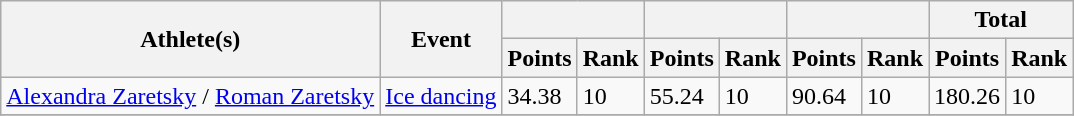<table class="wikitable">
<tr>
<th rowspan="2">Athlete(s)</th>
<th rowspan="2">Event</th>
<th colspan="2"></th>
<th colspan="2"></th>
<th colspan="2"></th>
<th colspan="2">Total</th>
</tr>
<tr>
<th>Points</th>
<th>Rank</th>
<th>Points</th>
<th>Rank</th>
<th>Points</th>
<th>Rank</th>
<th>Points</th>
<th>Rank</th>
</tr>
<tr>
<td><a href='#'>Alexandra Zaretsky</a> / <a href='#'>Roman Zaretsky</a></td>
<td><a href='#'>Ice dancing</a></td>
<td>34.38</td>
<td>10</td>
<td>55.24</td>
<td>10</td>
<td>90.64</td>
<td>10</td>
<td>180.26</td>
<td>10</td>
</tr>
<tr>
</tr>
</table>
